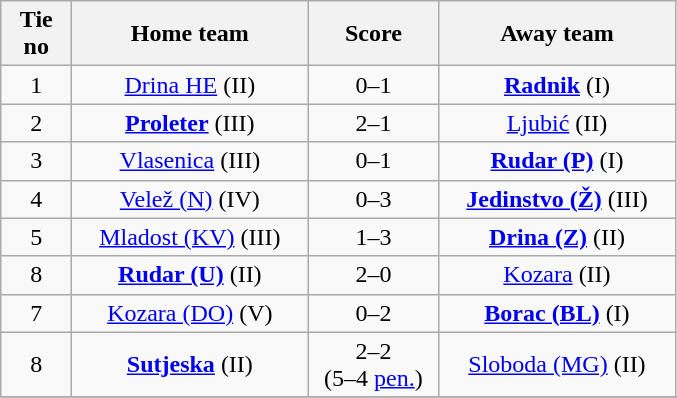<table class="wikitable" style="text-align: center">
<tr>
<th width=40>Tie no</th>
<th width=150>Home team</th>
<th width=80>Score</th>
<th width=150>Away team</th>
</tr>
<tr>
<td>1</td>
<td><a href='#'>Drina HE</a> (II)</td>
<td>0–1</td>
<td><strong><a href='#'>Radnik</a></strong> (I)</td>
</tr>
<tr>
<td>2</td>
<td><strong><a href='#'>Proleter</a></strong> (III)</td>
<td>2–1</td>
<td><a href='#'>Ljubić</a> (II)</td>
</tr>
<tr>
<td>3</td>
<td><a href='#'>Vlasenica</a> (III)</td>
<td>0–1</td>
<td><strong><a href='#'>Rudar (P)</a></strong> (I)</td>
</tr>
<tr>
<td>4</td>
<td><a href='#'>Velež (N)</a> (IV)</td>
<td>0–3</td>
<td><strong><a href='#'>Jedinstvo (Ž)</a></strong> (III)</td>
</tr>
<tr>
<td>5</td>
<td><a href='#'>Mladost (KV)</a> (III)</td>
<td>1–3</td>
<td><strong><a href='#'>Drina (Z)</a></strong> (II)</td>
</tr>
<tr>
<td>8</td>
<td><strong><a href='#'>Rudar (U)</a></strong>  (II)</td>
<td>2–0</td>
<td><a href='#'>Kozara</a> (II)</td>
</tr>
<tr>
<td>7</td>
<td><a href='#'>Kozara (DO)</a> (V)</td>
<td>0–2</td>
<td><strong><a href='#'>Borac (BL)</a></strong> (I)</td>
</tr>
<tr>
<td>8</td>
<td><strong><a href='#'>Sutjeska</a></strong> (II)</td>
<td>2–2<br>(5–4 <a href='#'>pen.</a>)</td>
<td><a href='#'>Sloboda (MG)</a> (II)</td>
</tr>
<tr>
</tr>
</table>
